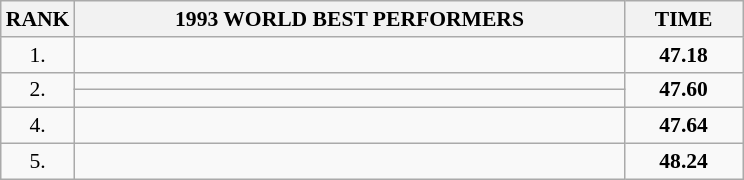<table class="wikitable" style="border-collapse: collapse; font-size: 90%;">
<tr>
<th>RANK</th>
<th align="center" style="width: 25em">1993 WORLD BEST PERFORMERS</th>
<th align="center" style="width: 5em">TIME</th>
</tr>
<tr>
<td align="center">1.</td>
<td></td>
<td align="center"><strong>47.18</strong></td>
</tr>
<tr>
<td rowspan=2 align="center">2.</td>
<td></td>
<td rowspan=2 align="center"><strong>47.60</strong></td>
</tr>
<tr>
<td></td>
</tr>
<tr>
<td align="center">4.</td>
<td></td>
<td align="center"><strong>47.64</strong></td>
</tr>
<tr>
<td align="center">5.</td>
<td></td>
<td align="center"><strong>48.24</strong></td>
</tr>
</table>
